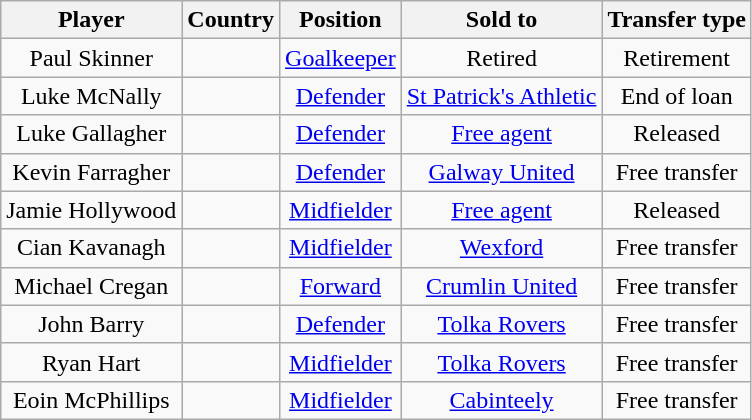<table class="wikitable" style="text-align:center">
<tr>
<th>Player</th>
<th>Country</th>
<th>Position</th>
<th>Sold to</th>
<th>Transfer type</th>
</tr>
<tr>
<td>Paul Skinner</td>
<td></td>
<td><a href='#'>Goalkeeper</a></td>
<td>Retired</td>
<td>Retirement</td>
</tr>
<tr>
<td>Luke McNally</td>
<td></td>
<td><a href='#'>Defender</a></td>
<td> <a href='#'>St Patrick's Athletic</a></td>
<td>End of loan</td>
</tr>
<tr>
<td>Luke Gallagher</td>
<td></td>
<td><a href='#'>Defender</a></td>
<td><a href='#'>Free agent</a></td>
<td>Released</td>
</tr>
<tr>
<td>Kevin Farragher</td>
<td></td>
<td><a href='#'>Defender</a></td>
<td> <a href='#'>Galway United</a></td>
<td>Free transfer</td>
</tr>
<tr>
<td>Jamie Hollywood</td>
<td></td>
<td><a href='#'>Midfielder</a></td>
<td><a href='#'>Free agent</a></td>
<td>Released</td>
</tr>
<tr>
<td>Cian Kavanagh</td>
<td></td>
<td><a href='#'>Midfielder</a></td>
<td> <a href='#'>Wexford</a></td>
<td>Free transfer</td>
</tr>
<tr>
<td>Michael Cregan</td>
<td></td>
<td><a href='#'>Forward</a></td>
<td> <a href='#'>Crumlin United</a></td>
<td>Free transfer</td>
</tr>
<tr>
<td>John Barry</td>
<td></td>
<td><a href='#'>Defender</a></td>
<td> <a href='#'>Tolka Rovers</a></td>
<td>Free transfer</td>
</tr>
<tr>
<td>Ryan Hart</td>
<td></td>
<td><a href='#'>Midfielder</a></td>
<td> <a href='#'>Tolka Rovers</a></td>
<td>Free transfer</td>
</tr>
<tr>
<td>Eoin McPhillips</td>
<td></td>
<td><a href='#'>Midfielder</a></td>
<td> <a href='#'>Cabinteely</a></td>
<td>Free transfer</td>
</tr>
</table>
